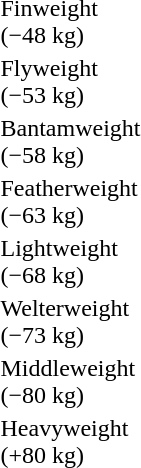<table>
<tr>
<td rowspan=2>Finweight<br>(−48 kg)</td>
<td rowspan=2></td>
<td rowspan=2></td>
<td></td>
</tr>
<tr>
<td></td>
</tr>
<tr>
<td rowspan=2>Flyweight<br>(−53 kg)</td>
<td rowspan=2></td>
<td rowspan=2></td>
<td></td>
</tr>
<tr>
<td></td>
</tr>
<tr>
<td rowspan=2>Bantamweight<br>(−58 kg)</td>
<td rowspan=2></td>
<td rowspan=2></td>
<td></td>
</tr>
<tr r>
<td></td>
</tr>
<tr>
<td rowspan=2>Featherweight<br>(−63 kg)</td>
<td rowspan=2></td>
<td rowspan=2></td>
<td></td>
</tr>
<tr>
<td></td>
</tr>
<tr>
<td rowspan=2>Lightweight<br>(−68 kg)</td>
<td rowspan=2></td>
<td rowspan=2></td>
<td></td>
</tr>
<tr>
<td></td>
</tr>
<tr>
<td rowspan=2>Welterweight<br>(−73 kg)</td>
<td rowspan=2></td>
<td rowspan=2></td>
<td></td>
</tr>
<tr>
<td></td>
</tr>
<tr>
<td rowspan=2>Middleweight<br>(−80 kg)</td>
<td rowspan=2></td>
<td rowspan=2></td>
<td></td>
</tr>
<tr>
<td></td>
</tr>
<tr>
<td rowspan=2>Heavyweight<br>(+80 kg)</td>
<td rowspan=2></td>
<td rowspan=2></td>
<td></td>
</tr>
<tr>
<td></td>
</tr>
</table>
